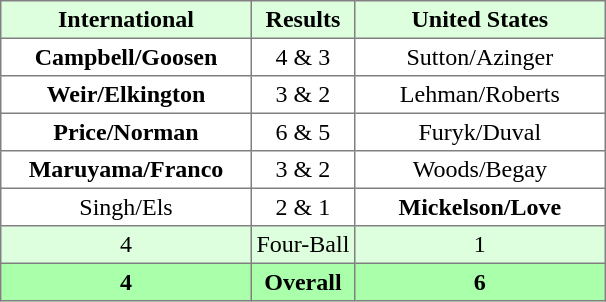<table border="1" cellpadding="3" style="border-collapse:collapse; text-align:center;">
<tr style="background:#ddffdd;">
<th width=160>International</th>
<th>Results</th>
<th width=160>United States</th>
</tr>
<tr>
<td><strong>Campbell/Goosen</strong></td>
<td>4 & 3</td>
<td>Sutton/Azinger</td>
</tr>
<tr>
<td><strong>Weir/Elkington</strong></td>
<td>3 & 2</td>
<td>Lehman/Roberts</td>
</tr>
<tr>
<td><strong>Price/Norman</strong></td>
<td>6 & 5</td>
<td>Furyk/Duval</td>
</tr>
<tr>
<td><strong>Maruyama/Franco</strong></td>
<td>3 & 2</td>
<td>Woods/Begay</td>
</tr>
<tr>
<td>Singh/Els</td>
<td>2 & 1</td>
<td><strong>Mickelson/Love</strong></td>
</tr>
<tr style="background:#ddffdd;">
<td>4</td>
<td>Four-Ball</td>
<td>1</td>
</tr>
<tr style="background:#aaffaa;">
<th>4</th>
<th>Overall</th>
<th>6</th>
</tr>
</table>
